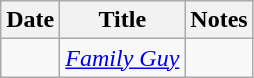<table class="wikitable sortable">
<tr>
<th>Date</th>
<th>Title</th>
<th>Notes</th>
</tr>
<tr>
<td></td>
<td><em><a href='#'>Family Guy</a></em></td>
<td></td>
</tr>
</table>
